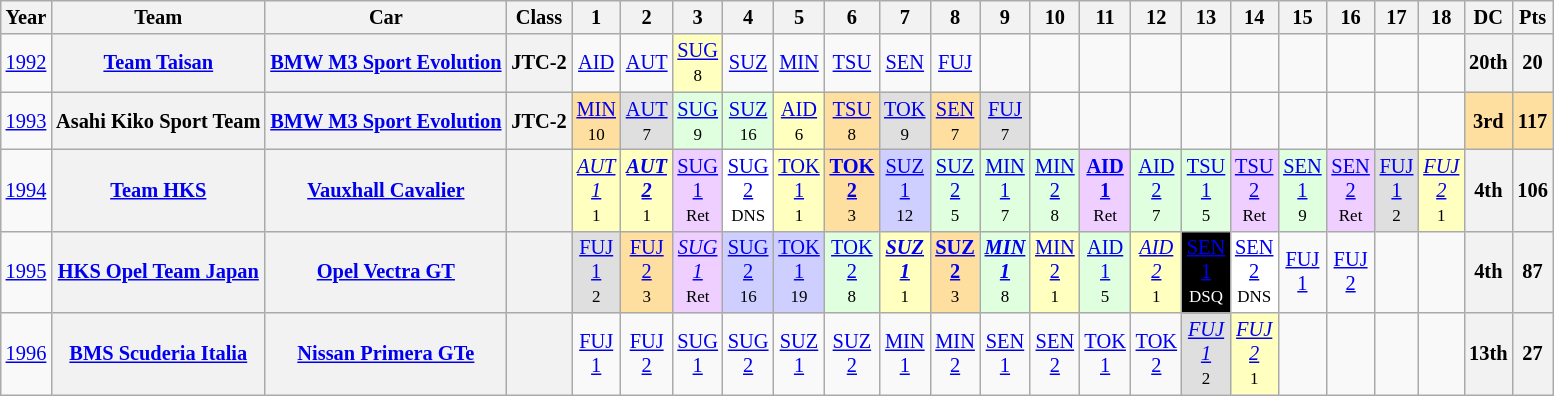<table class="wikitable" style="text-align:center; font-size:85%">
<tr>
<th>Year</th>
<th>Team</th>
<th>Car</th>
<th>Class</th>
<th>1</th>
<th>2</th>
<th>3</th>
<th>4</th>
<th>5</th>
<th>6</th>
<th>7</th>
<th>8</th>
<th>9</th>
<th>10</th>
<th>11</th>
<th>12</th>
<th>13</th>
<th>14</th>
<th>15</th>
<th>16</th>
<th>17</th>
<th>18</th>
<th>DC</th>
<th>Pts</th>
</tr>
<tr>
<td><a href='#'>1992</a></td>
<th nowrap><a href='#'>Team Taisan</a></th>
<th nowrap><a href='#'>BMW M3 Sport Evolution</a></th>
<th><span>JTC-2</span></th>
<td><a href='#'>AID</a></td>
<td><a href='#'>AUT</a></td>
<td style="background:#FFFFBF;"><a href='#'>SUG</a><br><small>8</small></td>
<td><a href='#'>SUZ</a></td>
<td><a href='#'>MIN</a></td>
<td><a href='#'>TSU</a></td>
<td><a href='#'>SEN</a></td>
<td><a href='#'>FUJ</a></td>
<td></td>
<td></td>
<td></td>
<td></td>
<td></td>
<td></td>
<td></td>
<td></td>
<td></td>
<td></td>
<th>20th</th>
<th>20</th>
</tr>
<tr>
<td><a href='#'>1993</a></td>
<th nowrap>Asahi Kiko Sport Team</th>
<th nowrap><a href='#'>BMW M3 Sport Evolution</a></th>
<th><span>JTC-2</span></th>
<td style="background:#FFDF9F;"><a href='#'>MIN</a><br><small>10</small></td>
<td style="background:#DFDFDF;"><a href='#'>AUT</a><br><small>7</small></td>
<td style="background:#DFFFDF;"><a href='#'>SUG</a><br><small>9</small></td>
<td style="background:#DFFFDF;"><a href='#'>SUZ</a><br><small>16</small></td>
<td style="background:#FFFFBF;"><a href='#'>AID</a><br><small>6</small></td>
<td style="background:#FFDF9F;"><a href='#'>TSU</a><br><small>8</small></td>
<td style="background:#DFDFDF;"><a href='#'>TOK</a><br><small>9</small></td>
<td style="background:#FFDF9F;"><a href='#'>SEN</a><br><small>7</small></td>
<td style="background:#DFDFDF;"><a href='#'>FUJ</a><br><small>7</small></td>
<td></td>
<td></td>
<td></td>
<td></td>
<td></td>
<td></td>
<td></td>
<td></td>
<td></td>
<td style="background:#FFDF9F;"><strong>3rd</strong></td>
<td style="background:#FFDF9F;"><strong>117</strong></td>
</tr>
<tr>
<td><a href='#'>1994</a></td>
<th nowrap><a href='#'>Team HKS</a></th>
<th nowrap><a href='#'>Vauxhall Cavalier</a></th>
<th></th>
<td style="background:#FFFFBF;"><em><a href='#'>AUT<br>1</a></em><br><small>1</small></td>
<td style="background:#FFFFBF;"><strong><em><a href='#'>AUT<br>2</a></em></strong><br><small>1</small></td>
<td style="background:#EFCFFF;"><a href='#'>SUG<br>1</a><br><small>Ret</small></td>
<td style="background:#FFFFFF;"><a href='#'>SUG<br>2</a><br><small>DNS</small></td>
<td style="background:#FFFFBF;"><a href='#'>TOK<br>1</a><br><small>1</small></td>
<td style="background:#FFDF9F;"><strong><a href='#'>TOK<br>2</a></strong><br><small>3</small></td>
<td style="background:#CFCFFF;"><a href='#'>SUZ<br>1</a><br><small>12</small></td>
<td style="background:#DFFFDF;"><a href='#'>SUZ<br>2</a><br><small>5</small></td>
<td style="background:#DFFFDF;"><a href='#'>MIN<br>1</a><br><small>7</small></td>
<td style="background:#DFFFDF;"><a href='#'>MIN<br>2</a><br><small>8</small></td>
<td style="background:#EFCFFF;"><strong><a href='#'>AID<br>1</a></strong><br><small>Ret</small></td>
<td style="background:#DFFFDF;"><a href='#'>AID<br>2</a><br><small>7</small></td>
<td style="background:#DFFFDF;"><a href='#'>TSU<br>1</a><br><small>5</small></td>
<td style="background:#EFCFFF;"><a href='#'>TSU<br>2</a><br><small>Ret</small></td>
<td style="background:#DFFFDF;"><a href='#'>SEN<br>1</a><br><small>9</small></td>
<td style="background:#EFCFFF;"><a href='#'>SEN<br>2</a><br><small>Ret</small></td>
<td style="background:#DFDFDF;"><a href='#'>FUJ<br>1</a><br><small>2</small></td>
<td style="background:#FFFFBF;"><em><a href='#'>FUJ<br>2</a></em><br><small>1</small></td>
<th>4th</th>
<th>106</th>
</tr>
<tr>
<td><a href='#'>1995</a></td>
<th nowrap><a href='#'>HKS Opel Team Japan</a></th>
<th nowrap><a href='#'>Opel Vectra GT</a></th>
<th></th>
<td style="background:#DFDFDF;"><a href='#'>FUJ<br>1</a><br><small>2</small></td>
<td style="background:#FFDF9F;"><a href='#'>FUJ<br>2</a><br><small>3</small></td>
<td style="background:#EFCFFF;"><em><a href='#'>SUG<br>1</a></em><br><small>Ret</small></td>
<td style="background:#CFCFFF;"><a href='#'>SUG<br>2</a><br><small>16</small></td>
<td style="background:#CFCFFF;"><a href='#'>TOK<br>1</a><br><small>19</small></td>
<td style="background:#DFFFDF;"><a href='#'>TOK<br>2</a><br><small>8</small></td>
<td style="background:#FFFFBF;"><strong><em><a href='#'>SUZ<br>1</a></em></strong><br><small>1</small></td>
<td style="background:#FFDF9F;"><strong><a href='#'>SUZ<br>2</a></strong><br><small>3</small></td>
<td style="background:#DFFFDF;"><strong><em><a href='#'>MIN<br>1</a></em></strong><br><small>8</small></td>
<td style="background:#FFFFBF;"><a href='#'>MIN<br>2</a><br><small>1</small></td>
<td style="background:#DFFFDF;"><a href='#'>AID<br>1</a><br><small>5</small></td>
<td style="background:#FFFFBF;"><em><a href='#'>AID<br>2</a></em><br><small>1</small></td>
<td style="background:#000; color:#fff;"><a href='#'><span>SEN<br>1</span></a><br><small>DSQ</small></td>
<td style="background:#FFFFFF;"><a href='#'>SEN<br>2</a><br><small>DNS</small></td>
<td><a href='#'>FUJ<br>1</a></td>
<td><a href='#'>FUJ<br>2</a></td>
<td></td>
<td></td>
<th>4th</th>
<th>87</th>
</tr>
<tr>
<td><a href='#'>1996</a></td>
<th nowrap><a href='#'>BMS Scuderia Italia</a></th>
<th nowrap><a href='#'>Nissan Primera GTe</a></th>
<th></th>
<td><a href='#'>FUJ<br>1</a></td>
<td><a href='#'>FUJ<br>2</a></td>
<td><a href='#'>SUG<br>1</a></td>
<td><a href='#'>SUG<br>2</a></td>
<td><a href='#'>SUZ<br>1</a></td>
<td><a href='#'>SUZ<br>2</a></td>
<td><a href='#'>MIN<br>1</a></td>
<td><a href='#'>MIN<br>2</a></td>
<td><a href='#'>SEN<br>1</a></td>
<td><a href='#'>SEN<br>2</a></td>
<td><a href='#'>TOK<br>1</a></td>
<td><a href='#'>TOK<br>2</a></td>
<td style="background:#DFDFDF;"><em><a href='#'>FUJ<br>1</a></em><br><small>2</small></td>
<td style="background:#FFFFBF;"><em><a href='#'>FUJ<br>2</a></em><br><small>1</small></td>
<td></td>
<td></td>
<td></td>
<td></td>
<th>13th</th>
<th>27</th>
</tr>
</table>
